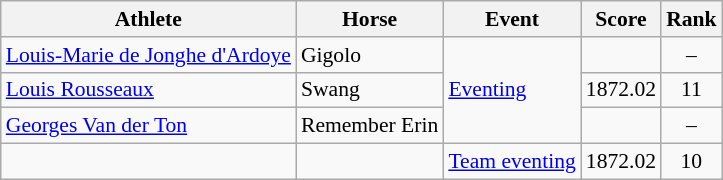<table class=wikitable style=font-size:90%;text-align:center>
<tr>
<th>Athlete</th>
<th>Horse</th>
<th>Event</th>
<th>Score</th>
<th>Rank</th>
</tr>
<tr>
<td align=left><a href='#'>Louis-Marie de Jonghe d'Ardoye</a></td>
<td align=left>Gigolo</td>
<td align=left rowspan=3><a href='#'>Eventing</a></td>
<td></td>
<td>–</td>
</tr>
<tr>
<td align=left><a href='#'>Louis Rousseaux</a></td>
<td align=left>Swang</td>
<td>1872.02</td>
<td>11</td>
</tr>
<tr>
<td align=left><a href='#'>Georges Van der Ton</a></td>
<td align=left>Remember Erin</td>
<td></td>
<td>–</td>
</tr>
<tr>
<td align=left></td>
<td align=left></td>
<td align=left><a href='#'>Team eventing</a></td>
<td>1872.02</td>
<td>10</td>
</tr>
</table>
